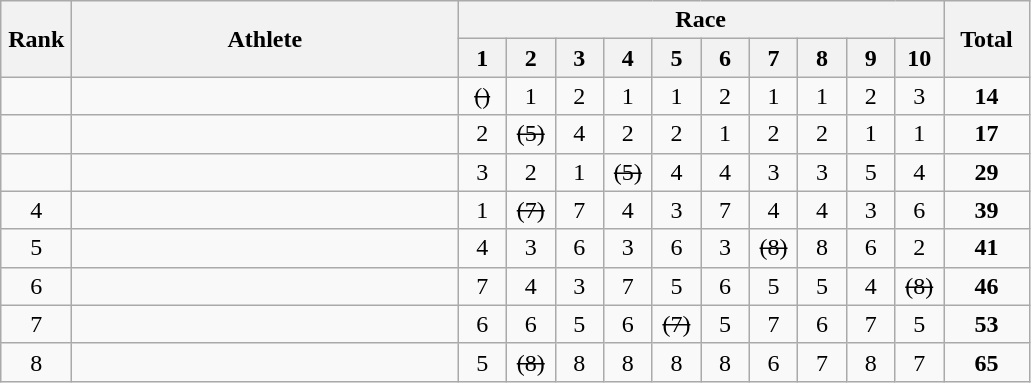<table class="wikitable" style="text-align:center">
<tr>
<th rowspan="2" width=40>Rank</th>
<th rowspan="2" width=250>Athlete</th>
<th colspan="10">Race</th>
<th rowspan="2" width=50>Total</th>
</tr>
<tr>
<th width=25>1</th>
<th width=25>2</th>
<th width=25>3</th>
<th width=25>4</th>
<th width=25>5</th>
<th width=25>6</th>
<th width=25>7</th>
<th width=25>8</th>
<th width=25>9</th>
<th width=25>10</th>
</tr>
<tr>
<td></td>
<td align=left></td>
<td><s>()</s></td>
<td>1</td>
<td>2</td>
<td>1</td>
<td>1</td>
<td>2</td>
<td>1</td>
<td>1</td>
<td>2</td>
<td>3</td>
<td><strong>14</strong></td>
</tr>
<tr>
<td></td>
<td align=left></td>
<td>2</td>
<td><s>(5)</s></td>
<td>4</td>
<td>2</td>
<td>2</td>
<td>1</td>
<td>2</td>
<td>2</td>
<td>1</td>
<td>1</td>
<td><strong>17</strong></td>
</tr>
<tr>
<td></td>
<td align=left></td>
<td>3</td>
<td>2</td>
<td>1</td>
<td><s>(5)</s></td>
<td>4</td>
<td>4</td>
<td>3</td>
<td>3</td>
<td>5</td>
<td>4</td>
<td><strong>29</strong></td>
</tr>
<tr>
<td>4</td>
<td align=left></td>
<td>1</td>
<td><s>(7)</s></td>
<td>7</td>
<td>4</td>
<td>3</td>
<td>7</td>
<td>4</td>
<td>4</td>
<td>3</td>
<td>6</td>
<td><strong>39</strong></td>
</tr>
<tr>
<td>5</td>
<td align=left></td>
<td>4</td>
<td>3</td>
<td>6</td>
<td>3</td>
<td>6</td>
<td>3</td>
<td><s>(8)</s></td>
<td>8</td>
<td>6</td>
<td>2</td>
<td><strong>41</strong></td>
</tr>
<tr>
<td>6</td>
<td align=left></td>
<td>7</td>
<td>4</td>
<td>3</td>
<td>7</td>
<td>5</td>
<td>6</td>
<td>5</td>
<td>5</td>
<td>4</td>
<td><s>(8)</s></td>
<td><strong>46</strong></td>
</tr>
<tr>
<td>7</td>
<td align=left></td>
<td>6</td>
<td>6</td>
<td>5</td>
<td>6</td>
<td><s>(7)</s></td>
<td>5</td>
<td>7</td>
<td>6</td>
<td>7</td>
<td>5</td>
<td><strong>53</strong></td>
</tr>
<tr>
<td>8</td>
<td align=left></td>
<td>5</td>
<td><s>(8)</s></td>
<td>8</td>
<td>8</td>
<td>8</td>
<td>8</td>
<td>6</td>
<td>7</td>
<td>8</td>
<td>7</td>
<td><strong>65</strong></td>
</tr>
</table>
